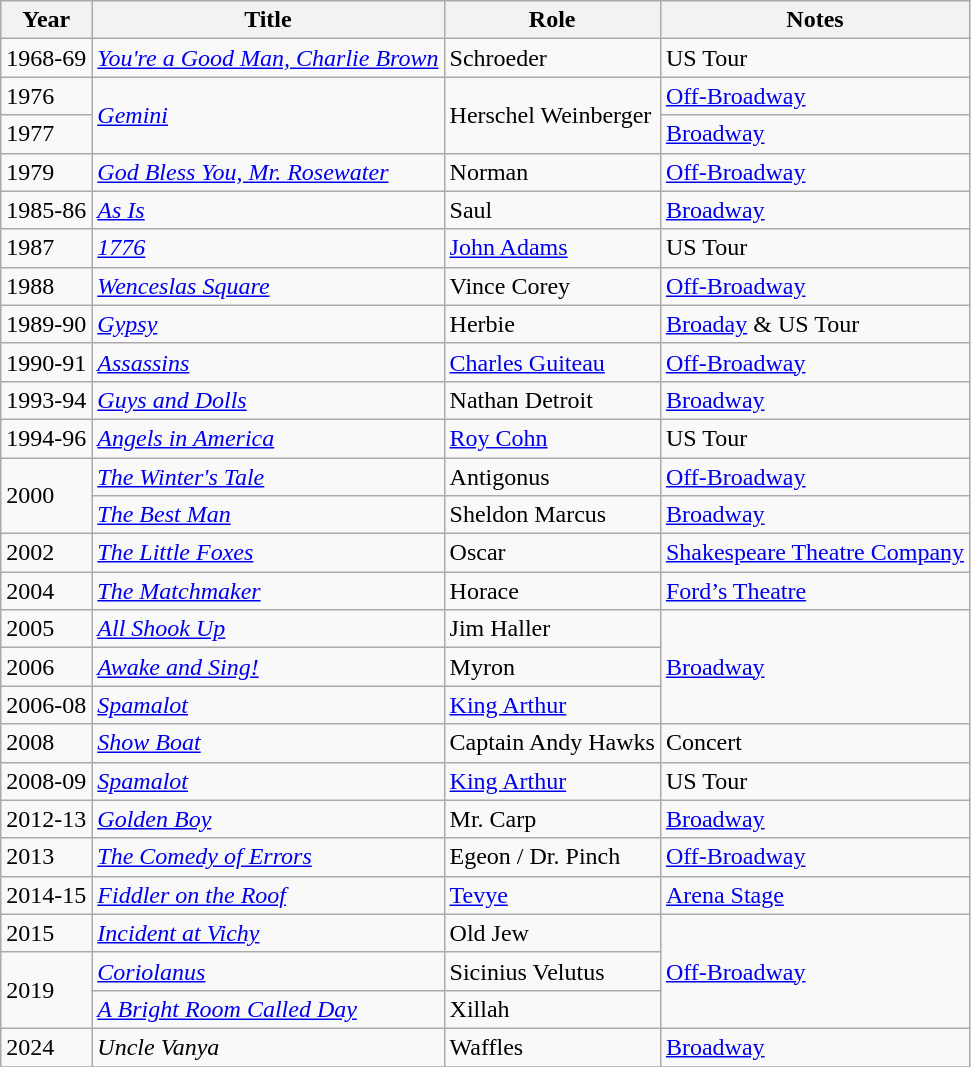<table class="wikitable sortable">
<tr>
<th>Year</th>
<th>Title</th>
<th>Role</th>
<th>Notes</th>
</tr>
<tr>
<td>1968-69</td>
<td><em><a href='#'>You're a Good Man, Charlie Brown</a></em></td>
<td>Schroeder</td>
<td>US Tour</td>
</tr>
<tr>
<td>1976</td>
<td rowspan=2><a href='#'><em>Gemini</em></a></td>
<td rowspan=2>Herschel Weinberger</td>
<td><a href='#'>Off-Broadway</a></td>
</tr>
<tr>
<td>1977</td>
<td><a href='#'>Broadway</a></td>
</tr>
<tr>
<td>1979</td>
<td><em><a href='#'>God Bless You, Mr. Rosewater</a></em></td>
<td>Norman</td>
<td><a href='#'>Off-Broadway</a></td>
</tr>
<tr>
<td>1985-86</td>
<td><a href='#'><em>As Is</em></a></td>
<td>Saul</td>
<td><a href='#'>Broadway</a></td>
</tr>
<tr>
<td>1987</td>
<td><a href='#'><em>1776</em></a></td>
<td><a href='#'>John Adams</a></td>
<td>US Tour</td>
</tr>
<tr>
<td>1988</td>
<td><a href='#'><em>Wenceslas Square</em></a></td>
<td>Vince Corey</td>
<td><a href='#'>Off-Broadway</a></td>
</tr>
<tr>
<td>1989-90</td>
<td><a href='#'><em>Gypsy</em></a></td>
<td>Herbie</td>
<td><a href='#'>Broaday</a> & US Tour</td>
</tr>
<tr>
<td>1990-91</td>
<td><a href='#'><em>Assassins</em></a></td>
<td><a href='#'>Charles Guiteau</a></td>
<td><a href='#'>Off-Broadway</a></td>
</tr>
<tr>
<td>1993-94</td>
<td><em><a href='#'>Guys and Dolls</a></em></td>
<td>Nathan Detroit</td>
<td><a href='#'>Broadway</a></td>
</tr>
<tr>
<td>1994-96</td>
<td><em><a href='#'>Angels in America</a></em></td>
<td><a href='#'>Roy Cohn</a></td>
<td>US Tour</td>
</tr>
<tr>
<td rowspan=2>2000</td>
<td><em><a href='#'>The Winter's Tale</a></em></td>
<td>Antigonus</td>
<td><a href='#'>Off-Broadway</a></td>
</tr>
<tr>
<td><a href='#'><em>The Best Man</em></a></td>
<td>Sheldon Marcus</td>
<td><a href='#'>Broadway</a></td>
</tr>
<tr>
<td>2002</td>
<td><em><a href='#'>The Little Foxes</a></em></td>
<td>Oscar</td>
<td><a href='#'>Shakespeare Theatre Company</a></td>
</tr>
<tr>
<td>2004</td>
<td><em><a href='#'>The Matchmaker</a></em></td>
<td>Horace</td>
<td><a href='#'>Ford’s Theatre</a></td>
</tr>
<tr>
<td>2005</td>
<td><a href='#'><em>All Shook Up</em></a></td>
<td>Jim Haller</td>
<td rowspan=3><a href='#'>Broadway</a></td>
</tr>
<tr>
<td>2006</td>
<td><em><a href='#'>Awake and Sing!</a></em></td>
<td>Myron</td>
</tr>
<tr>
<td>2006-08</td>
<td><em><a href='#'>Spamalot</a></em></td>
<td><a href='#'>King Arthur</a></td>
</tr>
<tr>
<td>2008</td>
<td><em><a href='#'>Show Boat</a></em></td>
<td>Captain Andy Hawks</td>
<td>Concert</td>
</tr>
<tr>
<td>2008-09</td>
<td><em><a href='#'>Spamalot</a></em></td>
<td><a href='#'>King Arthur</a></td>
<td>US Tour</td>
</tr>
<tr>
<td>2012-13</td>
<td><a href='#'><em>Golden Boy</em></a></td>
<td>Mr. Carp</td>
<td><a href='#'>Broadway</a></td>
</tr>
<tr>
<td>2013</td>
<td><em><a href='#'>The Comedy of Errors</a></em></td>
<td>Egeon / Dr. Pinch</td>
<td><a href='#'>Off-Broadway</a></td>
</tr>
<tr>
<td>2014-15</td>
<td><em><a href='#'>Fiddler on the Roof</a></em></td>
<td><a href='#'>Tevye</a></td>
<td><a href='#'>Arena Stage</a></td>
</tr>
<tr>
<td>2015</td>
<td><em><a href='#'>Incident at Vichy</a></em></td>
<td>Old Jew</td>
<td rowspan=3><a href='#'>Off-Broadway</a></td>
</tr>
<tr>
<td rowspan=2>2019</td>
<td><em><a href='#'>Coriolanus</a></em></td>
<td>Sicinius Velutus</td>
</tr>
<tr>
<td><em><a href='#'>A Bright Room Called Day</a></em></td>
<td>Xillah</td>
</tr>
<tr>
<td>2024</td>
<td><em>Uncle Vanya</em></td>
<td>Waffles</td>
<td><a href='#'>Broadway</a></td>
</tr>
<tr>
</tr>
</table>
